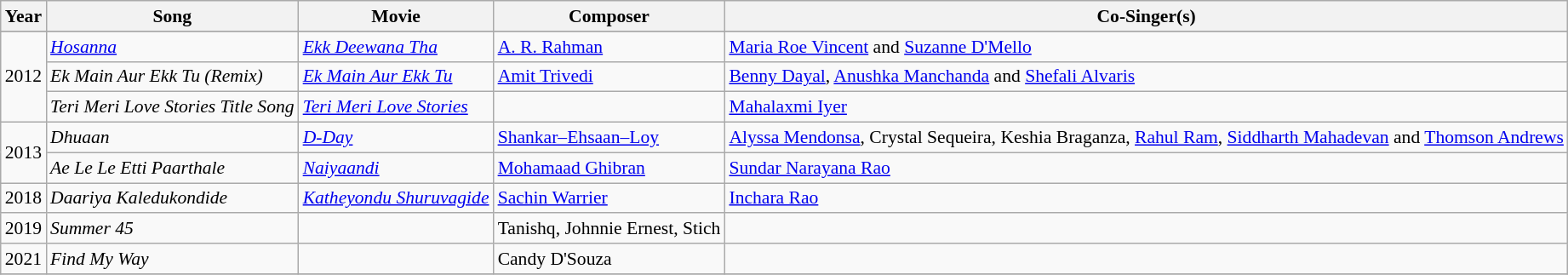<table class="wikitable" style="font-size: 90%;">
<tr>
<th>Year</th>
<th>Song</th>
<th>Movie</th>
<th>Composer</th>
<th>Co-Singer(s)</th>
</tr>
<tr>
</tr>
<tr>
<td rowspan="3">2012</td>
<td><em><a href='#'>Hosanna</a></em></td>
<td><em><a href='#'>Ekk Deewana Tha</a></em></td>
<td><a href='#'>A. R. Rahman</a></td>
<td><a href='#'>Maria Roe Vincent</a> and <a href='#'>Suzanne D'Mello</a></td>
</tr>
<tr>
<td><em>Ek Main Aur Ekk Tu (Remix)</em></td>
<td><em><a href='#'>Ek Main Aur Ekk Tu</a></em></td>
<td><a href='#'>Amit Trivedi</a></td>
<td><a href='#'>Benny Dayal</a>, <a href='#'>Anushka Manchanda</a> and <a href='#'>Shefali Alvaris</a></td>
</tr>
<tr>
<td><em>Teri Meri Love Stories Title Song</em></td>
<td><em><a href='#'>Teri Meri Love Stories</a></em></td>
<td></td>
<td><a href='#'>Mahalaxmi Iyer</a></td>
</tr>
<tr>
<td rowspan="2">2013</td>
<td><em>Dhuaan</em></td>
<td><em><a href='#'>D-Day</a></em></td>
<td><a href='#'>Shankar–Ehsaan–Loy</a></td>
<td><a href='#'>Alyssa Mendonsa</a>, Crystal Sequeira, Keshia Braganza, <a href='#'>Rahul Ram</a>, <a href='#'>Siddharth Mahadevan</a> and <a href='#'>Thomson Andrews</a></td>
</tr>
<tr>
<td><em>Ae Le Le Etti Paarthale</em></td>
<td><em><a href='#'>Naiyaandi</a></em></td>
<td><a href='#'>Mohamaad Ghibran</a></td>
<td><a href='#'>Sundar Narayana Rao</a></td>
</tr>
<tr>
<td rowspan="1">2018</td>
<td><em>Daariya Kaledukondide</em></td>
<td><em><a href='#'>Katheyondu Shuruvagide</a></em></td>
<td><a href='#'>Sachin Warrier</a></td>
<td><a href='#'>Inchara Rao</a></td>
</tr>
<tr>
<td rowspan="1">2019</td>
<td><em>Summer 45</em></td>
<td></td>
<td>Tanishq, Johnnie Ernest, Stich</td>
<td></td>
</tr>
<tr>
<td rowspan="1">2021</td>
<td><em>Find My Way</em></td>
<td></td>
<td>Candy D'Souza</td>
<td></td>
</tr>
<tr>
</tr>
</table>
